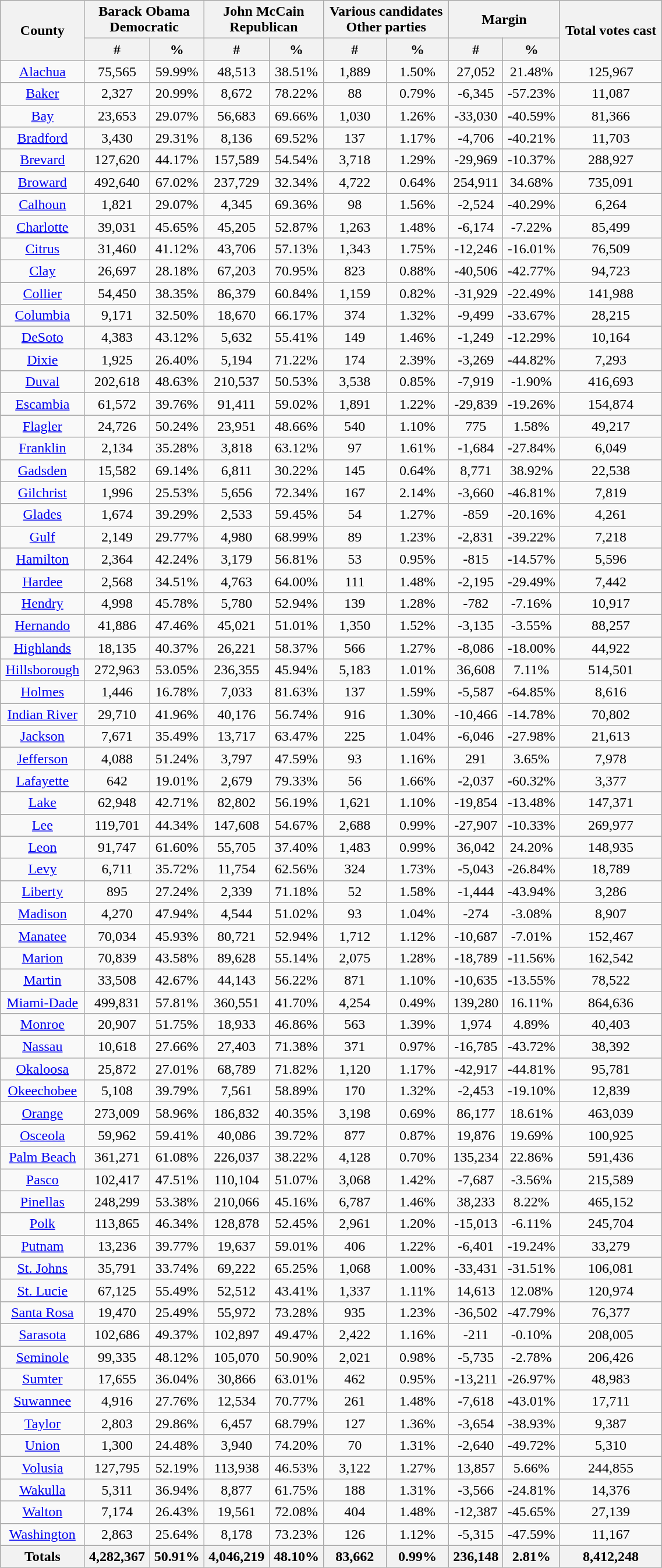<table width="60%"  class="wikitable sortable" style="text-align:center">
<tr>
<th style="text-align:center;" rowspan="2">County</th>
<th style="text-align:center;" colspan="2">Barack Obama<br>Democratic</th>
<th style="text-align:center;" colspan="2">John McCain<br>Republican</th>
<th style="text-align:center;" colspan="2">Various candidates<br>Other parties</th>
<th style="text-align:center;" colspan="2">Margin</th>
<th style="text-align:center;" rowspan="2">Total votes cast</th>
</tr>
<tr>
<th style="text-align:center;" data-sort-type="number">#</th>
<th style="text-align:center;" data-sort-type="number">%</th>
<th style="text-align:center;" data-sort-type="number">#</th>
<th style="text-align:center;" data-sort-type="number">%</th>
<th style="text-align:center;" data-sort-type="number">#</th>
<th style="text-align:center;" data-sort-type="number">%</th>
<th style="text-align:center;" data-sort-type="number">#</th>
<th style="text-align:center;" data-sort-type="number">%</th>
</tr>
<tr style="text-align:center;">
<td><a href='#'>Alachua</a></td>
<td>75,565</td>
<td>59.99%</td>
<td>48,513</td>
<td>38.51%</td>
<td>1,889</td>
<td>1.50%</td>
<td>27,052</td>
<td>21.48%</td>
<td>125,967</td>
</tr>
<tr style="text-align:center;">
<td><a href='#'>Baker</a></td>
<td>2,327</td>
<td>20.99%</td>
<td>8,672</td>
<td>78.22%</td>
<td>88</td>
<td>0.79%</td>
<td>-6,345</td>
<td>-57.23%</td>
<td>11,087</td>
</tr>
<tr style="text-align:center;">
<td><a href='#'>Bay</a></td>
<td>23,653</td>
<td>29.07%</td>
<td>56,683</td>
<td>69.66%</td>
<td>1,030</td>
<td>1.26%</td>
<td>-33,030</td>
<td>-40.59%</td>
<td>81,366</td>
</tr>
<tr style="text-align:center;">
<td><a href='#'>Bradford</a></td>
<td>3,430</td>
<td>29.31%</td>
<td>8,136</td>
<td>69.52%</td>
<td>137</td>
<td>1.17%</td>
<td>-4,706</td>
<td>-40.21%</td>
<td>11,703</td>
</tr>
<tr style="text-align:center;">
<td><a href='#'>Brevard</a></td>
<td>127,620</td>
<td>44.17%</td>
<td>157,589</td>
<td>54.54%</td>
<td>3,718</td>
<td>1.29%</td>
<td>-29,969</td>
<td>-10.37%</td>
<td>288,927</td>
</tr>
<tr style="text-align:center;">
<td><a href='#'>Broward</a></td>
<td>492,640</td>
<td>67.02%</td>
<td>237,729</td>
<td>32.34%</td>
<td>4,722</td>
<td>0.64%</td>
<td>254,911</td>
<td>34.68%</td>
<td>735,091</td>
</tr>
<tr style="text-align:center;">
<td><a href='#'>Calhoun</a></td>
<td>1,821</td>
<td>29.07%</td>
<td>4,345</td>
<td>69.36%</td>
<td>98</td>
<td>1.56%</td>
<td>-2,524</td>
<td>-40.29%</td>
<td>6,264</td>
</tr>
<tr style="text-align:center;">
<td><a href='#'>Charlotte</a></td>
<td>39,031</td>
<td>45.65%</td>
<td>45,205</td>
<td>52.87%</td>
<td>1,263</td>
<td>1.48%</td>
<td>-6,174</td>
<td>-7.22%</td>
<td>85,499</td>
</tr>
<tr style="text-align:center;">
<td><a href='#'>Citrus</a></td>
<td>31,460</td>
<td>41.12%</td>
<td>43,706</td>
<td>57.13%</td>
<td>1,343</td>
<td>1.75%</td>
<td>-12,246</td>
<td>-16.01%</td>
<td>76,509</td>
</tr>
<tr style="text-align:center;">
<td><a href='#'>Clay</a></td>
<td>26,697</td>
<td>28.18%</td>
<td>67,203</td>
<td>70.95%</td>
<td>823</td>
<td>0.88%</td>
<td>-40,506</td>
<td>-42.77%</td>
<td>94,723</td>
</tr>
<tr style="text-align:center;">
<td><a href='#'>Collier</a></td>
<td>54,450</td>
<td>38.35%</td>
<td>86,379</td>
<td>60.84%</td>
<td>1,159</td>
<td>0.82%</td>
<td>-31,929</td>
<td>-22.49%</td>
<td>141,988</td>
</tr>
<tr style="text-align:center;">
<td><a href='#'>Columbia</a></td>
<td>9,171</td>
<td>32.50%</td>
<td>18,670</td>
<td>66.17%</td>
<td>374</td>
<td>1.32%</td>
<td>-9,499</td>
<td>-33.67%</td>
<td>28,215</td>
</tr>
<tr style="text-align:center;">
<td><a href='#'>DeSoto</a></td>
<td>4,383</td>
<td>43.12%</td>
<td>5,632</td>
<td>55.41%</td>
<td>149</td>
<td>1.46%</td>
<td>-1,249</td>
<td>-12.29%</td>
<td>10,164</td>
</tr>
<tr style="text-align:center;">
<td><a href='#'>Dixie</a></td>
<td>1,925</td>
<td>26.40%</td>
<td>5,194</td>
<td>71.22%</td>
<td>174</td>
<td>2.39%</td>
<td>-3,269</td>
<td>-44.82%</td>
<td>7,293</td>
</tr>
<tr style="text-align:center;">
<td><a href='#'>Duval</a></td>
<td>202,618</td>
<td>48.63%</td>
<td>210,537</td>
<td>50.53%</td>
<td>3,538</td>
<td>0.85%</td>
<td>-7,919</td>
<td>-1.90%</td>
<td>416,693</td>
</tr>
<tr style="text-align:center;">
<td><a href='#'>Escambia</a></td>
<td>61,572</td>
<td>39.76%</td>
<td>91,411</td>
<td>59.02%</td>
<td>1,891</td>
<td>1.22%</td>
<td>-29,839</td>
<td>-19.26%</td>
<td>154,874</td>
</tr>
<tr style="text-align:center;">
<td><a href='#'>Flagler</a></td>
<td>24,726</td>
<td>50.24%</td>
<td>23,951</td>
<td>48.66%</td>
<td>540</td>
<td>1.10%</td>
<td>775</td>
<td>1.58%</td>
<td>49,217</td>
</tr>
<tr style="text-align:center;">
<td><a href='#'>Franklin</a></td>
<td>2,134</td>
<td>35.28%</td>
<td>3,818</td>
<td>63.12%</td>
<td>97</td>
<td>1.61%</td>
<td>-1,684</td>
<td>-27.84%</td>
<td>6,049</td>
</tr>
<tr style="text-align:center;">
<td><a href='#'>Gadsden</a></td>
<td>15,582</td>
<td>69.14%</td>
<td>6,811</td>
<td>30.22%</td>
<td>145</td>
<td>0.64%</td>
<td>8,771</td>
<td>38.92%</td>
<td>22,538</td>
</tr>
<tr style="text-align:center;">
<td><a href='#'>Gilchrist</a></td>
<td>1,996</td>
<td>25.53%</td>
<td>5,656</td>
<td>72.34%</td>
<td>167</td>
<td>2.14%</td>
<td>-3,660</td>
<td>-46.81%</td>
<td>7,819</td>
</tr>
<tr style="text-align:center;">
<td><a href='#'>Glades</a></td>
<td>1,674</td>
<td>39.29%</td>
<td>2,533</td>
<td>59.45%</td>
<td>54</td>
<td>1.27%</td>
<td>-859</td>
<td>-20.16%</td>
<td>4,261</td>
</tr>
<tr style="text-align:center;">
<td><a href='#'>Gulf</a></td>
<td>2,149</td>
<td>29.77%</td>
<td>4,980</td>
<td>68.99%</td>
<td>89</td>
<td>1.23%</td>
<td>-2,831</td>
<td>-39.22%</td>
<td>7,218</td>
</tr>
<tr style="text-align:center;">
<td><a href='#'>Hamilton</a></td>
<td>2,364</td>
<td>42.24%</td>
<td>3,179</td>
<td>56.81%</td>
<td>53</td>
<td>0.95%</td>
<td>-815</td>
<td>-14.57%</td>
<td>5,596</td>
</tr>
<tr style="text-align:center;">
<td><a href='#'>Hardee</a></td>
<td>2,568</td>
<td>34.51%</td>
<td>4,763</td>
<td>64.00%</td>
<td>111</td>
<td>1.48%</td>
<td>-2,195</td>
<td>-29.49%</td>
<td>7,442</td>
</tr>
<tr style="text-align:center;">
<td><a href='#'>Hendry</a></td>
<td>4,998</td>
<td>45.78%</td>
<td>5,780</td>
<td>52.94%</td>
<td>139</td>
<td>1.28%</td>
<td>-782</td>
<td>-7.16%</td>
<td>10,917</td>
</tr>
<tr style="text-align:center;">
<td><a href='#'>Hernando</a></td>
<td>41,886</td>
<td>47.46%</td>
<td>45,021</td>
<td>51.01%</td>
<td>1,350</td>
<td>1.52%</td>
<td>-3,135</td>
<td>-3.55%</td>
<td>88,257</td>
</tr>
<tr style="text-align:center;">
<td><a href='#'>Highlands</a></td>
<td>18,135</td>
<td>40.37%</td>
<td>26,221</td>
<td>58.37%</td>
<td>566</td>
<td>1.27%</td>
<td>-8,086</td>
<td>-18.00%</td>
<td>44,922</td>
</tr>
<tr style="text-align:center;">
<td><a href='#'>Hillsborough</a></td>
<td>272,963</td>
<td>53.05%</td>
<td>236,355</td>
<td>45.94%</td>
<td>5,183</td>
<td>1.01%</td>
<td>36,608</td>
<td>7.11%</td>
<td>514,501</td>
</tr>
<tr style="text-align:center;">
<td><a href='#'>Holmes</a></td>
<td>1,446</td>
<td>16.78%</td>
<td>7,033</td>
<td>81.63%</td>
<td>137</td>
<td>1.59%</td>
<td>-5,587</td>
<td>-64.85%</td>
<td>8,616</td>
</tr>
<tr style="text-align:center;">
<td><a href='#'>Indian River</a></td>
<td>29,710</td>
<td>41.96%</td>
<td>40,176</td>
<td>56.74%</td>
<td>916</td>
<td>1.30%</td>
<td>-10,466</td>
<td>-14.78%</td>
<td>70,802</td>
</tr>
<tr style="text-align:center;">
<td><a href='#'>Jackson</a></td>
<td>7,671</td>
<td>35.49%</td>
<td>13,717</td>
<td>63.47%</td>
<td>225</td>
<td>1.04%</td>
<td>-6,046</td>
<td>-27.98%</td>
<td>21,613</td>
</tr>
<tr style="text-align:center;">
<td><a href='#'>Jefferson</a></td>
<td>4,088</td>
<td>51.24%</td>
<td>3,797</td>
<td>47.59%</td>
<td>93</td>
<td>1.16%</td>
<td>291</td>
<td>3.65%</td>
<td>7,978</td>
</tr>
<tr style="text-align:center;">
<td><a href='#'>Lafayette</a></td>
<td>642</td>
<td>19.01%</td>
<td>2,679</td>
<td>79.33%</td>
<td>56</td>
<td>1.66%</td>
<td>-2,037</td>
<td>-60.32%</td>
<td>3,377</td>
</tr>
<tr style="text-align:center;">
<td><a href='#'>Lake</a></td>
<td>62,948</td>
<td>42.71%</td>
<td>82,802</td>
<td>56.19%</td>
<td>1,621</td>
<td>1.10%</td>
<td>-19,854</td>
<td>-13.48%</td>
<td>147,371</td>
</tr>
<tr style="text-align:center;">
<td><a href='#'>Lee</a></td>
<td>119,701</td>
<td>44.34%</td>
<td>147,608</td>
<td>54.67%</td>
<td>2,688</td>
<td>0.99%</td>
<td>-27,907</td>
<td>-10.33%</td>
<td>269,977</td>
</tr>
<tr style="text-align:center;">
<td><a href='#'>Leon</a></td>
<td>91,747</td>
<td>61.60%</td>
<td>55,705</td>
<td>37.40%</td>
<td>1,483</td>
<td>0.99%</td>
<td>36,042</td>
<td>24.20%</td>
<td>148,935</td>
</tr>
<tr style="text-align:center;">
<td><a href='#'>Levy</a></td>
<td>6,711</td>
<td>35.72%</td>
<td>11,754</td>
<td>62.56%</td>
<td>324</td>
<td>1.73%</td>
<td>-5,043</td>
<td>-26.84%</td>
<td>18,789</td>
</tr>
<tr style="text-align:center;">
<td><a href='#'>Liberty</a></td>
<td>895</td>
<td>27.24%</td>
<td>2,339</td>
<td>71.18%</td>
<td>52</td>
<td>1.58%</td>
<td>-1,444</td>
<td>-43.94%</td>
<td>3,286</td>
</tr>
<tr style="text-align:center;">
<td><a href='#'>Madison</a></td>
<td>4,270</td>
<td>47.94%</td>
<td>4,544</td>
<td>51.02%</td>
<td>93</td>
<td>1.04%</td>
<td>-274</td>
<td>-3.08%</td>
<td>8,907</td>
</tr>
<tr style="text-align:center;">
<td><a href='#'>Manatee</a></td>
<td>70,034</td>
<td>45.93%</td>
<td>80,721</td>
<td>52.94%</td>
<td>1,712</td>
<td>1.12%</td>
<td>-10,687</td>
<td>-7.01%</td>
<td>152,467</td>
</tr>
<tr style="text-align:center;">
<td><a href='#'>Marion</a></td>
<td>70,839</td>
<td>43.58%</td>
<td>89,628</td>
<td>55.14%</td>
<td>2,075</td>
<td>1.28%</td>
<td>-18,789</td>
<td>-11.56%</td>
<td>162,542</td>
</tr>
<tr style="text-align:center;">
<td><a href='#'>Martin</a></td>
<td>33,508</td>
<td>42.67%</td>
<td>44,143</td>
<td>56.22%</td>
<td>871</td>
<td>1.10%</td>
<td>-10,635</td>
<td>-13.55%</td>
<td>78,522</td>
</tr>
<tr style="text-align:center;">
<td><a href='#'>Miami-Dade</a></td>
<td>499,831</td>
<td>57.81%</td>
<td>360,551</td>
<td>41.70%</td>
<td>4,254</td>
<td>0.49%</td>
<td>139,280</td>
<td>16.11%</td>
<td>864,636</td>
</tr>
<tr style="text-align:center;">
<td><a href='#'>Monroe</a></td>
<td>20,907</td>
<td>51.75%</td>
<td>18,933</td>
<td>46.86%</td>
<td>563</td>
<td>1.39%</td>
<td>1,974</td>
<td>4.89%</td>
<td>40,403</td>
</tr>
<tr style="text-align:center;">
<td><a href='#'>Nassau</a></td>
<td>10,618</td>
<td>27.66%</td>
<td>27,403</td>
<td>71.38%</td>
<td>371</td>
<td>0.97%</td>
<td>-16,785</td>
<td>-43.72%</td>
<td>38,392</td>
</tr>
<tr style="text-align:center;">
<td><a href='#'>Okaloosa</a></td>
<td>25,872</td>
<td>27.01%</td>
<td>68,789</td>
<td>71.82%</td>
<td>1,120</td>
<td>1.17%</td>
<td>-42,917</td>
<td>-44.81%</td>
<td>95,781</td>
</tr>
<tr style="text-align:center;">
<td><a href='#'>Okeechobee</a></td>
<td>5,108</td>
<td>39.79%</td>
<td>7,561</td>
<td>58.89%</td>
<td>170</td>
<td>1.32%</td>
<td>-2,453</td>
<td>-19.10%</td>
<td>12,839</td>
</tr>
<tr style="text-align:center;">
<td><a href='#'>Orange</a></td>
<td>273,009</td>
<td>58.96%</td>
<td>186,832</td>
<td>40.35%</td>
<td>3,198</td>
<td>0.69%</td>
<td>86,177</td>
<td>18.61%</td>
<td>463,039</td>
</tr>
<tr style="text-align:center;">
<td><a href='#'>Osceola</a></td>
<td>59,962</td>
<td>59.41%</td>
<td>40,086</td>
<td>39.72%</td>
<td>877</td>
<td>0.87%</td>
<td>19,876</td>
<td>19.69%</td>
<td>100,925</td>
</tr>
<tr style="text-align:center;">
<td><a href='#'>Palm Beach</a></td>
<td>361,271</td>
<td>61.08%</td>
<td>226,037</td>
<td>38.22%</td>
<td>4,128</td>
<td>0.70%</td>
<td>135,234</td>
<td>22.86%</td>
<td>591,436</td>
</tr>
<tr style="text-align:center;">
<td><a href='#'>Pasco</a></td>
<td>102,417</td>
<td>47.51%</td>
<td>110,104</td>
<td>51.07%</td>
<td>3,068</td>
<td>1.42%</td>
<td>-7,687</td>
<td>-3.56%</td>
<td>215,589</td>
</tr>
<tr style="text-align:center;">
<td><a href='#'>Pinellas</a></td>
<td>248,299</td>
<td>53.38%</td>
<td>210,066</td>
<td>45.16%</td>
<td>6,787</td>
<td>1.46%</td>
<td>38,233</td>
<td>8.22%</td>
<td>465,152</td>
</tr>
<tr style="text-align:center;">
<td><a href='#'>Polk</a></td>
<td>113,865</td>
<td>46.34%</td>
<td>128,878</td>
<td>52.45%</td>
<td>2,961</td>
<td>1.20%</td>
<td>-15,013</td>
<td>-6.11%</td>
<td>245,704</td>
</tr>
<tr style="text-align:center;">
<td><a href='#'>Putnam</a></td>
<td>13,236</td>
<td>39.77%</td>
<td>19,637</td>
<td>59.01%</td>
<td>406</td>
<td>1.22%</td>
<td>-6,401</td>
<td>-19.24%</td>
<td>33,279</td>
</tr>
<tr style="text-align:center;">
<td><a href='#'>St. Johns</a></td>
<td>35,791</td>
<td>33.74%</td>
<td>69,222</td>
<td>65.25%</td>
<td>1,068</td>
<td>1.00%</td>
<td>-33,431</td>
<td>-31.51%</td>
<td>106,081</td>
</tr>
<tr style="text-align:center;">
<td><a href='#'>St. Lucie</a></td>
<td>67,125</td>
<td>55.49%</td>
<td>52,512</td>
<td>43.41%</td>
<td>1,337</td>
<td>1.11%</td>
<td>14,613</td>
<td>12.08%</td>
<td>120,974</td>
</tr>
<tr style="text-align:center;">
<td><a href='#'>Santa Rosa</a></td>
<td>19,470</td>
<td>25.49%</td>
<td>55,972</td>
<td>73.28%</td>
<td>935</td>
<td>1.23%</td>
<td>-36,502</td>
<td>-47.79%</td>
<td>76,377</td>
</tr>
<tr style="text-align:center;">
<td><a href='#'>Sarasota</a></td>
<td>102,686</td>
<td>49.37%</td>
<td>102,897</td>
<td>49.47%</td>
<td>2,422</td>
<td>1.16%</td>
<td>-211</td>
<td>-0.10%</td>
<td>208,005</td>
</tr>
<tr style="text-align:center;">
<td><a href='#'>Seminole</a></td>
<td>99,335</td>
<td>48.12%</td>
<td>105,070</td>
<td>50.90%</td>
<td>2,021</td>
<td>0.98%</td>
<td>-5,735</td>
<td>-2.78%</td>
<td>206,426</td>
</tr>
<tr style="text-align:center;">
<td><a href='#'>Sumter</a></td>
<td>17,655</td>
<td>36.04%</td>
<td>30,866</td>
<td>63.01%</td>
<td>462</td>
<td>0.95%</td>
<td>-13,211</td>
<td>-26.97%</td>
<td>48,983</td>
</tr>
<tr style="text-align:center;">
<td><a href='#'>Suwannee</a></td>
<td>4,916</td>
<td>27.76%</td>
<td>12,534</td>
<td>70.77%</td>
<td>261</td>
<td>1.48%</td>
<td>-7,618</td>
<td>-43.01%</td>
<td>17,711</td>
</tr>
<tr style="text-align:center;">
<td><a href='#'>Taylor</a></td>
<td>2,803</td>
<td>29.86%</td>
<td>6,457</td>
<td>68.79%</td>
<td>127</td>
<td>1.36%</td>
<td>-3,654</td>
<td>-38.93%</td>
<td>9,387</td>
</tr>
<tr style="text-align:center;">
<td><a href='#'>Union</a></td>
<td>1,300</td>
<td>24.48%</td>
<td>3,940</td>
<td>74.20%</td>
<td>70</td>
<td>1.31%</td>
<td>-2,640</td>
<td>-49.72%</td>
<td>5,310</td>
</tr>
<tr style="text-align:center;">
<td><a href='#'>Volusia</a></td>
<td>127,795</td>
<td>52.19%</td>
<td>113,938</td>
<td>46.53%</td>
<td>3,122</td>
<td>1.27%</td>
<td>13,857</td>
<td>5.66%</td>
<td>244,855</td>
</tr>
<tr style="text-align:center;">
<td><a href='#'>Wakulla</a></td>
<td>5,311</td>
<td>36.94%</td>
<td>8,877</td>
<td>61.75%</td>
<td>188</td>
<td>1.31%</td>
<td>-3,566</td>
<td>-24.81%</td>
<td>14,376</td>
</tr>
<tr style="text-align:center;">
<td><a href='#'>Walton</a></td>
<td>7,174</td>
<td>26.43%</td>
<td>19,561</td>
<td>72.08%</td>
<td>404</td>
<td>1.48%</td>
<td>-12,387</td>
<td>-45.65%</td>
<td>27,139</td>
</tr>
<tr style="text-align:center;">
<td><a href='#'>Washington</a></td>
<td>2,863</td>
<td>25.64%</td>
<td>8,178</td>
<td>73.23%</td>
<td>126</td>
<td>1.12%</td>
<td>-5,315</td>
<td>-47.59%</td>
<td>11,167</td>
</tr>
<tr>
<th>Totals</th>
<th>4,282,367</th>
<th>50.91%</th>
<th>4,046,219</th>
<th>48.10%</th>
<th>83,662</th>
<th>0.99%</th>
<th>236,148</th>
<th>2.81%</th>
<th>8,412,248</th>
</tr>
</table>
